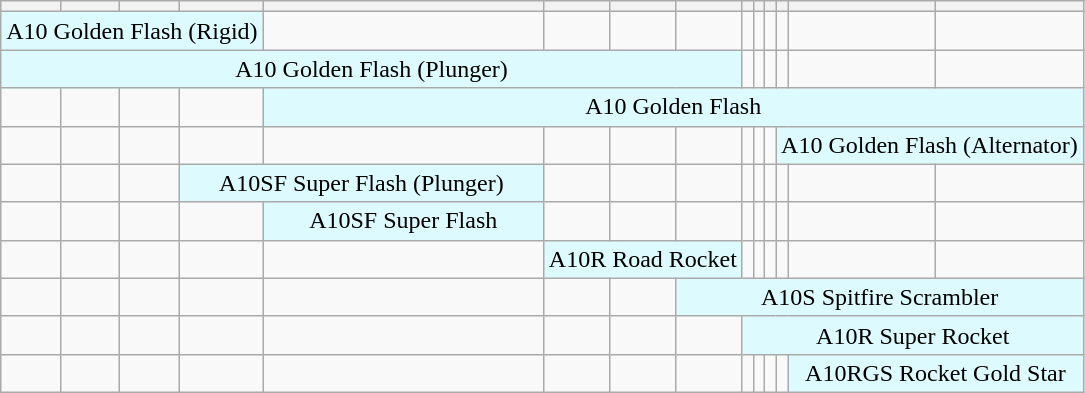<table class="wikitable" style="text-align: center;">
<tr>
<th></th>
<th></th>
<th></th>
<th></th>
<th></th>
<th></th>
<th></th>
<th></th>
<th></th>
<th></th>
<th></th>
<th></th>
<th></th>
<th></th>
</tr>
<tr>
<td colspan="4" style="background: #DDFBFF;">A10 Golden Flash (Rigid)</td>
<td></td>
<td></td>
<td></td>
<td></td>
<td></td>
<td></td>
<td></td>
<td></td>
<td></td>
<td></td>
</tr>
<tr>
<td colspan="8" style="background: #DDFBFF;">A10 Golden Flash (Plunger) </td>
<td></td>
<td></td>
<td></td>
<td></td>
<td></td>
<td></td>
</tr>
<tr>
<td></td>
<td></td>
<td></td>
<td></td>
<td colspan="10" style="background: #DDFBFF;">A10 Golden Flash </td>
</tr>
<tr>
<td></td>
<td></td>
<td></td>
<td></td>
<td></td>
<td></td>
<td></td>
<td></td>
<td></td>
<td></td>
<td></td>
<td colspan="3" style="background: #DDFBFF;">A10 Golden Flash (Alternator)</td>
</tr>
<tr>
<td></td>
<td></td>
<td></td>
<td colspan="2" style="background: #DDFBFF;">A10SF Super Flash (Plunger) </td>
<td></td>
<td></td>
<td></td>
<td></td>
<td></td>
<td></td>
<td></td>
<td></td>
<td></td>
</tr>
<tr>
<td></td>
<td></td>
<td></td>
<td></td>
<td style="background: #DDFBFF;">A10SF Super Flash </td>
<td></td>
<td></td>
<td></td>
<td></td>
<td></td>
<td></td>
<td></td>
<td></td>
<td></td>
</tr>
<tr>
<td></td>
<td></td>
<td></td>
<td></td>
<td></td>
<td colspan="3" style="background: #DDFBFF;">A10R Road Rocket </td>
<td></td>
<td></td>
<td></td>
<td></td>
<td></td>
<td></td>
</tr>
<tr>
<td></td>
<td></td>
<td></td>
<td></td>
<td></td>
<td></td>
<td></td>
<td colspan="7" style="background: #DDFBFF;">A10S Spitfire Scrambler </td>
</tr>
<tr>
<td></td>
<td></td>
<td></td>
<td></td>
<td></td>
<td></td>
<td></td>
<td></td>
<td colspan="6" style="background: #DDFBFF;">A10R Super Rocket</td>
</tr>
<tr>
<td></td>
<td></td>
<td></td>
<td></td>
<td></td>
<td></td>
<td></td>
<td></td>
<td></td>
<td></td>
<td></td>
<td></td>
<td colspan="2" style="background: #DDFBFF;">A10RGS Rocket Gold Star </td>
</tr>
</table>
